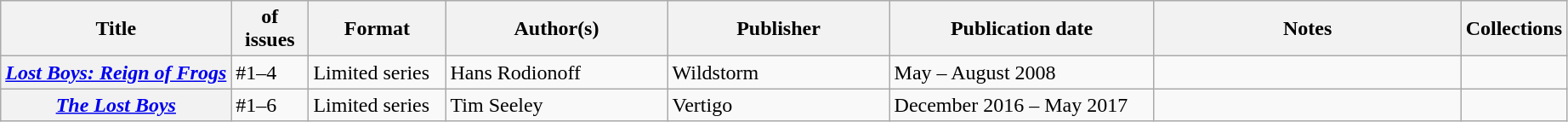<table class="wikitable">
<tr>
<th>Title</th>
<th style="width:40pt"> of issues</th>
<th style="width:75pt">Format</th>
<th style="width:125pt">Author(s)</th>
<th style="width:125pt">Publisher</th>
<th style="width:150pt">Publication date</th>
<th style="width:175pt">Notes</th>
<th>Collections</th>
</tr>
<tr>
<th><em><a href='#'>Lost Boys: Reign of Frogs</a></em></th>
<td>#1–4</td>
<td>Limited series</td>
<td>Hans Rodionoff</td>
<td>Wildstorm</td>
<td>May – August 2008</td>
<td></td>
<td></td>
</tr>
<tr>
<th><em><a href='#'>The Lost Boys</a></em></th>
<td>#1–6</td>
<td>Limited series</td>
<td>Tim Seeley</td>
<td>Vertigo</td>
<td>December 2016 – May 2017</td>
<td></td>
<td></td>
</tr>
</table>
